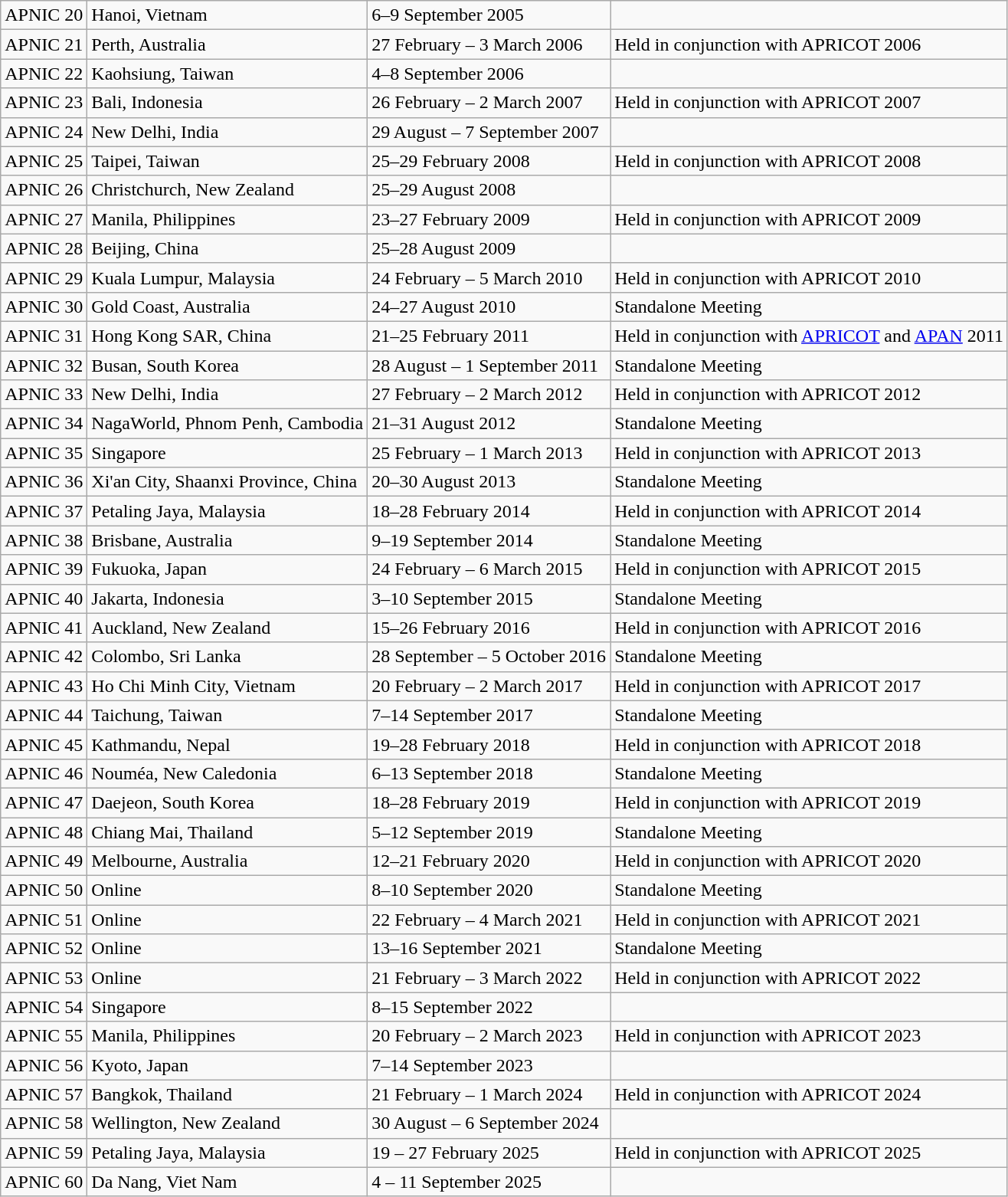<table class="wikitable">
<tr>
<td>APNIC 20</td>
<td>Hanoi, Vietnam</td>
<td>6–9 September 2005</td>
<td></td>
</tr>
<tr>
<td>APNIC 21</td>
<td>Perth, Australia</td>
<td>27 February – 3 March 2006</td>
<td>Held in conjunction with APRICOT 2006</td>
</tr>
<tr>
<td>APNIC 22</td>
<td>Kaohsiung, Taiwan</td>
<td>4–8 September 2006</td>
<td></td>
</tr>
<tr>
<td>APNIC 23</td>
<td>Bali, Indonesia</td>
<td>26 February – 2 March 2007</td>
<td>Held in conjunction with APRICOT 2007</td>
</tr>
<tr>
<td>APNIC 24</td>
<td>New Delhi, India</td>
<td>29 August – 7 September 2007</td>
<td></td>
</tr>
<tr>
<td>APNIC 25</td>
<td>Taipei, Taiwan</td>
<td>25–29 February 2008</td>
<td>Held in conjunction with APRICOT 2008</td>
</tr>
<tr>
<td>APNIC 26</td>
<td>Christchurch, New Zealand</td>
<td>25–29 August 2008</td>
<td></td>
</tr>
<tr>
<td>APNIC 27</td>
<td>Manila, Philippines</td>
<td>23–27 February 2009</td>
<td>Held in conjunction with APRICOT 2009</td>
</tr>
<tr>
<td>APNIC 28</td>
<td>Beijing, China</td>
<td>25–28 August 2009</td>
<td></td>
</tr>
<tr>
<td>APNIC 29</td>
<td>Kuala Lumpur, Malaysia</td>
<td>24 February – 5 March 2010</td>
<td>Held in conjunction with APRICOT 2010</td>
</tr>
<tr>
<td>APNIC 30</td>
<td>Gold Coast, Australia</td>
<td>24–27 August 2010</td>
<td>Standalone Meeting</td>
</tr>
<tr>
<td>APNIC 31</td>
<td>Hong Kong SAR, China</td>
<td>21–25 February 2011</td>
<td>Held in conjunction with <a href='#'>APRICOT</a> and <a href='#'>APAN</a> 2011</td>
</tr>
<tr>
<td>APNIC 32</td>
<td>Busan, South Korea</td>
<td>28 August – 1 September 2011</td>
<td>Standalone Meeting</td>
</tr>
<tr>
<td>APNIC 33</td>
<td>New Delhi, India</td>
<td>27 February – 2 March 2012</td>
<td>Held in conjunction with APRICOT 2012</td>
</tr>
<tr>
<td>APNIC 34</td>
<td>NagaWorld, Phnom Penh, Cambodia</td>
<td>21–31 August 2012</td>
<td>Standalone Meeting</td>
</tr>
<tr>
<td>APNIC 35</td>
<td>Singapore</td>
<td>25 February – 1 March 2013</td>
<td>Held in conjunction with APRICOT 2013</td>
</tr>
<tr>
<td>APNIC 36</td>
<td>Xi'an City, Shaanxi Province, China</td>
<td>20–30 August 2013</td>
<td>Standalone Meeting</td>
</tr>
<tr>
<td>APNIC 37</td>
<td>Petaling Jaya, Malaysia</td>
<td>18–28 February 2014</td>
<td>Held in conjunction with APRICOT 2014</td>
</tr>
<tr>
<td>APNIC 38</td>
<td>Brisbane, Australia</td>
<td>9–19 September 2014</td>
<td>Standalone Meeting</td>
</tr>
<tr>
<td>APNIC 39</td>
<td>Fukuoka, Japan</td>
<td>24 February – 6 March 2015</td>
<td>Held in conjunction with APRICOT 2015</td>
</tr>
<tr>
<td>APNIC 40</td>
<td>Jakarta, Indonesia</td>
<td>3–10 September 2015</td>
<td>Standalone Meeting</td>
</tr>
<tr>
<td>APNIC 41</td>
<td>Auckland, New Zealand</td>
<td>15–26 February 2016</td>
<td>Held in conjunction with APRICOT 2016</td>
</tr>
<tr>
<td>APNIC 42</td>
<td>Colombo, Sri Lanka</td>
<td>28 September – 5 October 2016</td>
<td>Standalone Meeting</td>
</tr>
<tr>
<td>APNIC 43</td>
<td>Ho Chi Minh City, Vietnam</td>
<td>20 February – 2 March 2017</td>
<td>Held in conjunction with APRICOT 2017</td>
</tr>
<tr>
<td>APNIC 44</td>
<td>Taichung, Taiwan</td>
<td>7–14 September 2017</td>
<td>Standalone Meeting</td>
</tr>
<tr>
<td>APNIC 45</td>
<td>Kathmandu, Nepal</td>
<td>19–28 February 2018</td>
<td>Held in conjunction with APRICOT 2018</td>
</tr>
<tr>
<td>APNIC 46</td>
<td>Nouméa, New Caledonia</td>
<td>6–13 September 2018</td>
<td>Standalone Meeting</td>
</tr>
<tr>
<td>APNIC 47</td>
<td>Daejeon, South Korea</td>
<td>18–28 February 2019</td>
<td>Held in conjunction with APRICOT 2019</td>
</tr>
<tr>
<td>APNIC 48</td>
<td>Chiang Mai, Thailand</td>
<td>5–12 September 2019</td>
<td>Standalone Meeting</td>
</tr>
<tr>
<td>APNIC 49</td>
<td>Melbourne, Australia</td>
<td>12–21 February 2020</td>
<td>Held in conjunction with APRICOT 2020</td>
</tr>
<tr>
<td>APNIC 50</td>
<td>Online</td>
<td>8–10 September 2020</td>
<td>Standalone Meeting</td>
</tr>
<tr>
<td>APNIC 51</td>
<td>Online</td>
<td>22 February – 4 March 2021</td>
<td>Held in conjunction with APRICOT 2021</td>
</tr>
<tr>
<td>APNIC 52</td>
<td>Online</td>
<td>13–16 September 2021</td>
<td>Standalone Meeting</td>
</tr>
<tr>
<td>APNIC 53</td>
<td>Online</td>
<td>21 February – 3 March 2022</td>
<td>Held in conjunction with APRICOT 2022</td>
</tr>
<tr>
<td>APNIC 54</td>
<td>Singapore</td>
<td>8–15 September 2022</td>
<td></td>
</tr>
<tr>
<td>APNIC 55</td>
<td>Manila, Philippines</td>
<td>20 February – 2 March 2023</td>
<td>Held in conjunction with APRICOT 2023</td>
</tr>
<tr>
<td>APNIC 56</td>
<td>Kyoto, Japan</td>
<td>7–14 September 2023</td>
<td></td>
</tr>
<tr>
<td>APNIC 57</td>
<td>Bangkok, Thailand</td>
<td>21 February – 1 March 2024</td>
<td>Held in conjunction with APRICOT 2024</td>
</tr>
<tr>
<td>APNIC 58</td>
<td>Wellington, New Zealand</td>
<td>30 August – 6 September 2024</td>
<td></td>
</tr>
<tr>
<td>APNIC 59</td>
<td>Petaling Jaya, Malaysia</td>
<td>19 – 27 February 2025</td>
<td>Held in conjunction with APRICOT 2025</td>
</tr>
<tr>
<td>APNIC 60</td>
<td>Da Nang, Viet Nam</td>
<td>4 – 11 September 2025</td>
<td></td>
</tr>
</table>
